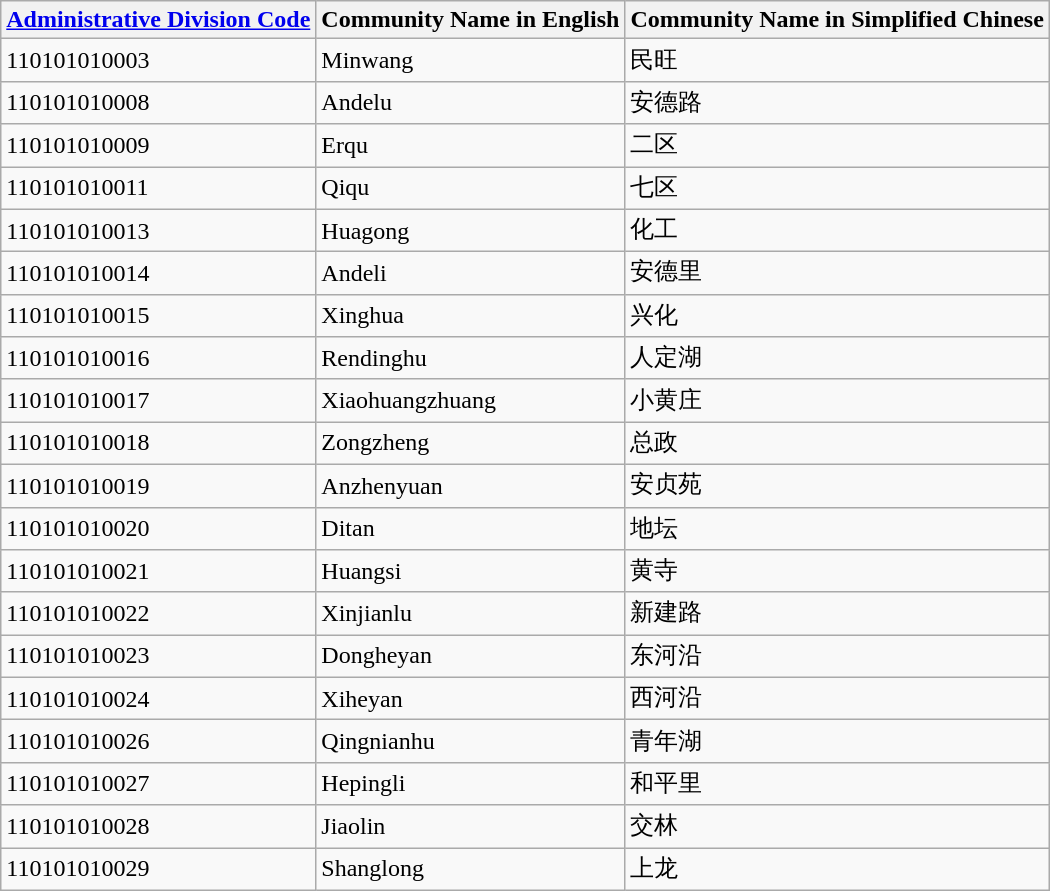<table class="wikitable sortable">
<tr>
<th><a href='#'>Administrative Division Code</a></th>
<th>Community Name in English</th>
<th>Community Name in Simplified Chinese</th>
</tr>
<tr>
<td>110101010003</td>
<td>Minwang</td>
<td>民旺</td>
</tr>
<tr>
<td>110101010008</td>
<td>Andelu</td>
<td>安德路</td>
</tr>
<tr>
<td>110101010009</td>
<td>Erqu</td>
<td>二区</td>
</tr>
<tr>
<td>110101010011</td>
<td>Qiqu</td>
<td>七区</td>
</tr>
<tr>
<td>110101010013</td>
<td>Huagong</td>
<td>化工</td>
</tr>
<tr>
<td>110101010014</td>
<td>Andeli</td>
<td>安德里</td>
</tr>
<tr>
<td>110101010015</td>
<td>Xinghua</td>
<td>兴化</td>
</tr>
<tr>
<td>110101010016</td>
<td>Rendinghu</td>
<td>人定湖</td>
</tr>
<tr>
<td>110101010017</td>
<td>Xiaohuangzhuang</td>
<td>小黄庄</td>
</tr>
<tr>
<td>110101010018</td>
<td>Zongzheng</td>
<td>总政</td>
</tr>
<tr>
<td>110101010019</td>
<td>Anzhenyuan</td>
<td>安贞苑</td>
</tr>
<tr>
<td>110101010020</td>
<td>Ditan</td>
<td>地坛</td>
</tr>
<tr>
<td>110101010021</td>
<td>Huangsi</td>
<td>黄寺</td>
</tr>
<tr>
<td>110101010022</td>
<td>Xinjianlu</td>
<td>新建路</td>
</tr>
<tr>
<td>110101010023</td>
<td>Dongheyan</td>
<td>东河沿</td>
</tr>
<tr>
<td>110101010024</td>
<td>Xiheyan</td>
<td>西河沿</td>
</tr>
<tr>
<td>110101010026</td>
<td>Qingnianhu</td>
<td>青年湖</td>
</tr>
<tr>
<td>110101010027</td>
<td>Hepingli</td>
<td>和平里</td>
</tr>
<tr>
<td>110101010028</td>
<td>Jiaolin</td>
<td>交林</td>
</tr>
<tr>
<td>110101010029</td>
<td>Shanglong</td>
<td>上龙</td>
</tr>
</table>
